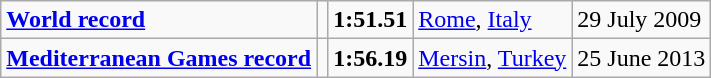<table class="wikitable">
<tr>
<td><strong><a href='#'>World record</a></strong></td>
<td></td>
<td><strong>1:51.51</strong></td>
<td><a href='#'>Rome</a>, <a href='#'>Italy</a></td>
<td>29 July 2009</td>
</tr>
<tr>
<td><strong><a href='#'>Mediterranean Games record</a></strong></td>
<td></td>
<td><strong>1:56.19</strong></td>
<td><a href='#'>Mersin</a>, <a href='#'>Turkey</a></td>
<td>25 June 2013</td>
</tr>
</table>
